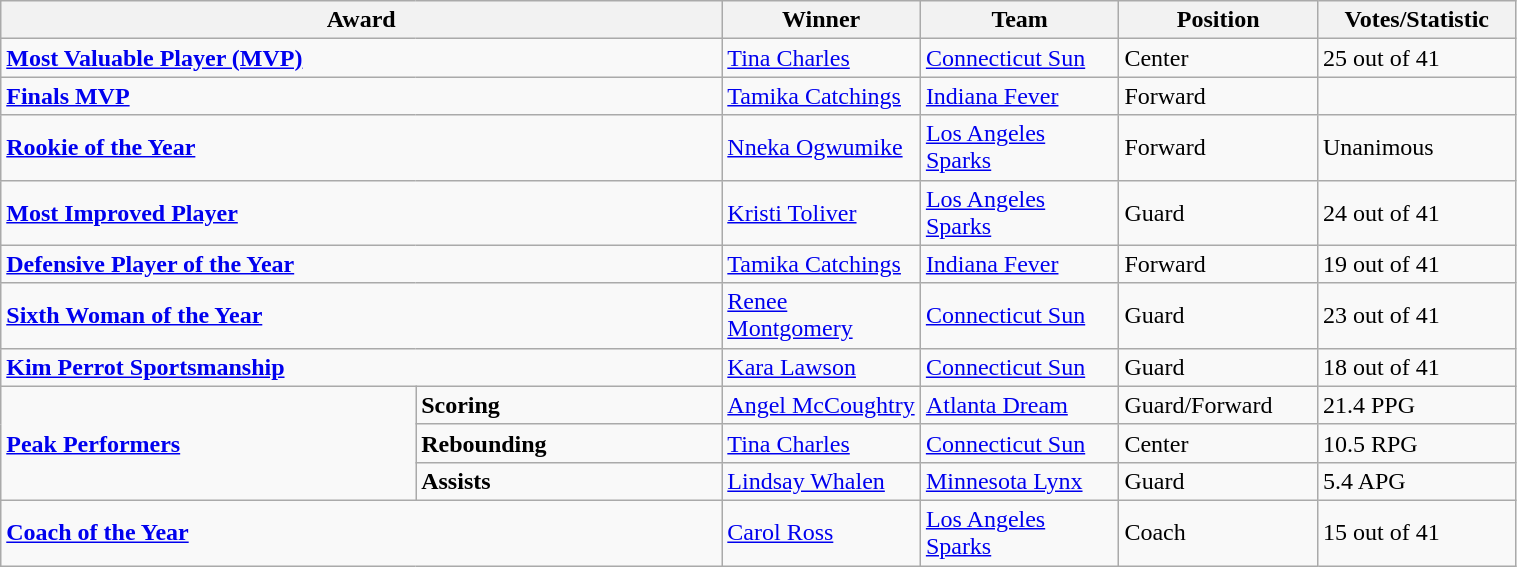<table class="wikitable" style="width: 80%">
<tr>
<th colspan=2 width=150>Award</th>
<th width=125>Winner</th>
<th width="125">Team</th>
<th width="125">Position</th>
<th width=125>Votes/Statistic</th>
</tr>
<tr>
<td colspan=2><strong><a href='#'>Most Valuable Player (MVP)</a></strong></td>
<td><a href='#'>Tina Charles</a></td>
<td><a href='#'>Connecticut Sun</a></td>
<td>Center</td>
<td>25 out of 41</td>
</tr>
<tr>
<td colspan=2><strong><a href='#'>Finals MVP</a></strong></td>
<td><a href='#'>Tamika Catchings</a></td>
<td><a href='#'>Indiana Fever</a></td>
<td>Forward</td>
<td></td>
</tr>
<tr>
<td colspan=2><strong><a href='#'>Rookie of the Year</a></strong></td>
<td><a href='#'>Nneka Ogwumike</a></td>
<td><a href='#'>Los Angeles Sparks</a></td>
<td>Forward</td>
<td>Unanimous</td>
</tr>
<tr>
<td colspan=2><strong><a href='#'>Most Improved Player</a></strong></td>
<td><a href='#'>Kristi Toliver</a></td>
<td><a href='#'>Los Angeles Sparks</a></td>
<td>Guard</td>
<td>24 out of 41</td>
</tr>
<tr>
<td colspan=2><strong><a href='#'>Defensive Player of the Year</a></strong></td>
<td><a href='#'>Tamika Catchings</a></td>
<td><a href='#'>Indiana Fever</a></td>
<td>Forward</td>
<td>19 out of 41</td>
</tr>
<tr>
<td colspan=2><strong><a href='#'>Sixth Woman of the Year</a></strong></td>
<td><a href='#'>Renee Montgomery</a></td>
<td><a href='#'>Connecticut Sun</a></td>
<td>Guard</td>
<td>23 out of 41</td>
</tr>
<tr>
<td colspan=2><strong><a href='#'>Kim Perrot Sportsmanship</a></strong></td>
<td><a href='#'>Kara Lawson</a></td>
<td><a href='#'>Connecticut Sun</a></td>
<td>Guard</td>
<td>18 out of 41</td>
</tr>
<tr>
<td rowspan="3"><strong><a href='#'>Peak Performers</a></strong></td>
<td><strong>Scoring</strong></td>
<td><a href='#'>Angel McCoughtry</a></td>
<td><a href='#'>Atlanta Dream</a></td>
<td>Guard/Forward</td>
<td>21.4 PPG</td>
</tr>
<tr>
<td><strong>Rebounding</strong></td>
<td><a href='#'>Tina Charles</a></td>
<td><a href='#'>Connecticut Sun</a></td>
<td>Center</td>
<td>10.5 RPG</td>
</tr>
<tr>
<td><strong>Assists</strong></td>
<td><a href='#'>Lindsay Whalen</a></td>
<td><a href='#'>Minnesota Lynx</a></td>
<td>Guard</td>
<td>5.4 APG</td>
</tr>
<tr>
<td colspan=2><strong><a href='#'>Coach of the Year</a></strong></td>
<td><a href='#'>Carol Ross</a></td>
<td><a href='#'>Los Angeles Sparks</a></td>
<td>Coach</td>
<td>15 out of 41</td>
</tr>
</table>
